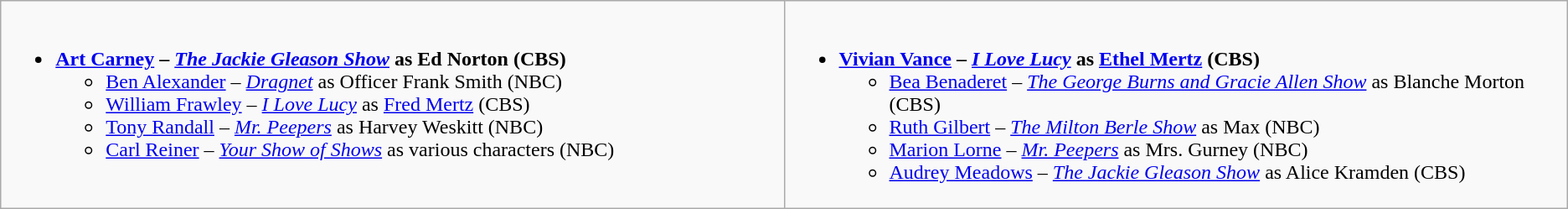<table class="wikitable">
<tr>
<td style="vertical-align:top;" width="50%"><br><ul><li><strong><a href='#'>Art Carney</a> – <em><a href='#'>The Jackie Gleason Show</a></em> as Ed Norton (CBS)</strong><ul><li><a href='#'>Ben Alexander</a> – <em><a href='#'>Dragnet</a></em> as Officer Frank Smith (NBC)</li><li><a href='#'>William Frawley</a> – <em><a href='#'>I Love Lucy</a></em> as <a href='#'>Fred Mertz</a> (CBS)</li><li><a href='#'>Tony Randall</a> – <em><a href='#'>Mr. Peepers</a></em> as Harvey Weskitt (NBC)</li><li><a href='#'>Carl Reiner</a> – <em><a href='#'>Your Show of Shows</a></em> as various characters (NBC)</li></ul></li></ul></td>
<td style="vertical-align:top;" width="50%"><br><ul><li><strong><a href='#'>Vivian Vance</a> – <em><a href='#'>I Love Lucy</a></em> as <a href='#'>Ethel Mertz</a> (CBS)</strong><ul><li><a href='#'>Bea Benaderet</a> – <em><a href='#'>The George Burns and Gracie Allen Show</a></em> as Blanche Morton (CBS)</li><li><a href='#'>Ruth Gilbert</a> – <em><a href='#'>The Milton Berle Show</a></em> as Max (NBC)</li><li><a href='#'>Marion Lorne</a> – <em><a href='#'>Mr. Peepers</a></em> as Mrs. Gurney (NBC)</li><li><a href='#'>Audrey Meadows</a> – <em><a href='#'>The Jackie Gleason Show</a></em> as Alice Kramden (CBS)</li></ul></li></ul></td>
</tr>
</table>
